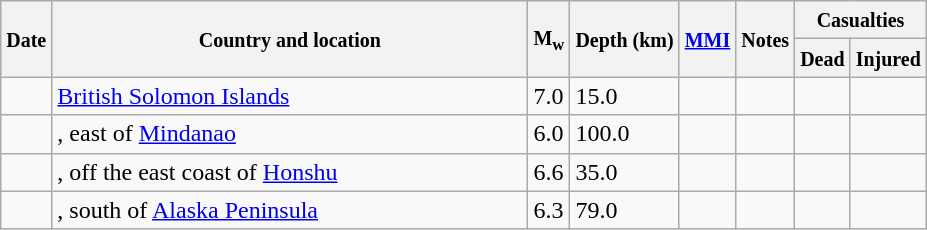<table class="wikitable sortable sort-under" style="border:1px black; margin-left:1em;">
<tr>
<th rowspan="2"><small>Date</small></th>
<th rowspan="2" style="width: 310px"><small>Country and location</small></th>
<th rowspan="2"><small>M<sub>w</sub></small></th>
<th rowspan="2"><small>Depth (km)</small></th>
<th rowspan="2"><small><a href='#'>MMI</a></small></th>
<th rowspan="2" class="unsortable"><small>Notes</small></th>
<th colspan="2"><small>Casualties</small></th>
</tr>
<tr>
<th><small>Dead</small></th>
<th><small>Injured</small></th>
</tr>
<tr>
<td></td>
<td> <a href='#'>British Solomon Islands</a></td>
<td>7.0</td>
<td>15.0</td>
<td></td>
<td></td>
<td></td>
<td></td>
</tr>
<tr>
<td></td>
<td>, east of <a href='#'>Mindanao</a></td>
<td>6.0</td>
<td>100.0</td>
<td></td>
<td></td>
<td></td>
<td></td>
</tr>
<tr>
<td></td>
<td>, off the east coast of <a href='#'>Honshu</a></td>
<td>6.6</td>
<td>35.0</td>
<td></td>
<td></td>
<td></td>
<td></td>
</tr>
<tr>
<td></td>
<td>, south of <a href='#'>Alaska Peninsula</a></td>
<td>6.3</td>
<td>79.0</td>
<td></td>
<td></td>
<td></td>
<td></td>
</tr>
</table>
